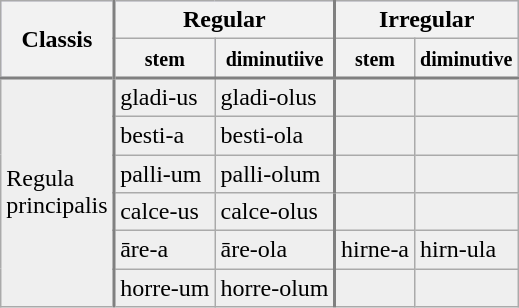<table class="wikitable">
<tr style="background:#ccccff;">
<th rowspan=2 style="border-right:2px solid grey;">Classis</th>
<th colspan=2>Regular</th>
<th colspan=2 style="border-left:2px solid grey;">Irregular</th>
</tr>
<tr style="background:#ccccff;">
<th><small>stem</small></th>
<th><small>diminutiive</small></th>
<th style="border-left:2px solid grey;"><small>stem</small></th>
<th><small>diminutive</small></th>
</tr>
<tr style="background:#efefef; border-top:2px solid grey;">
<td rowspan=6 style="border-right:2px solid grey;">Regula <br> principalis</td>
<td>gladi-us</td>
<td>gladi-olus</td>
<td style="border-left:2px solid grey;"></td>
<td></td>
</tr>
<tr style="background:#efefef;">
<td>besti-a</td>
<td>besti-ola</td>
<td style="border-left:2px solid grey;"></td>
<td></td>
</tr>
<tr style="background:#efefef;">
<td>palli-um</td>
<td>palli-olum</td>
<td style="border-left:2px solid grey;"></td>
<td></td>
</tr>
<tr style="background:#efefef;">
<td>calce-us</td>
<td>calce-olus</td>
<td style="border-left:2px solid grey;"></td>
<td></td>
</tr>
<tr style="background:#efefef;">
<td>āre-a</td>
<td>āre-ola</td>
<td style="border-left:2px solid grey;">hirne-a</td>
<td>hirn-ula</td>
</tr>
<tr style="background:#efefef;">
<td>horre-um</td>
<td>horre-olum</td>
<td style="border-left:2px solid grey;"></td>
<td></td>
</tr>
</table>
